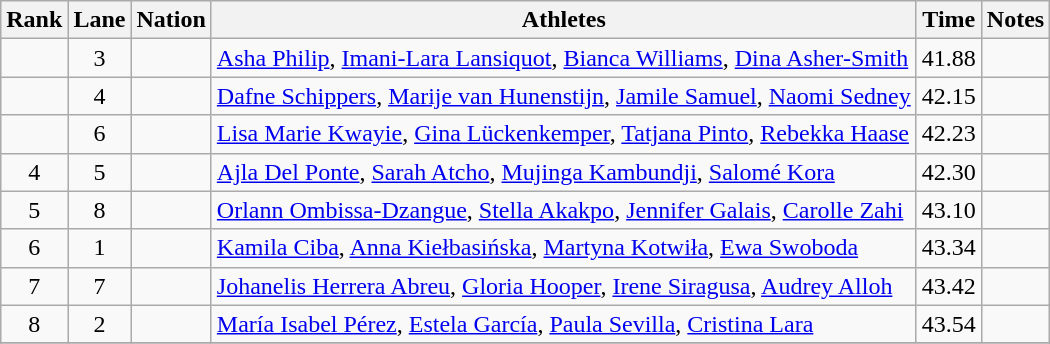<table class="wikitable sortable" style="text-align:center">
<tr>
<th>Rank</th>
<th>Lane</th>
<th>Nation</th>
<th>Athletes</th>
<th>Time</th>
<th>Notes</th>
</tr>
<tr>
<td></td>
<td>3</td>
<td align=left></td>
<td align=left><a href='#'>Asha Philip</a>, <a href='#'>Imani-Lara Lansiquot</a>, <a href='#'>Bianca Williams</a>, <a href='#'>Dina Asher-Smith</a></td>
<td>41.88</td>
<td><strong></strong></td>
</tr>
<tr>
<td></td>
<td>4</td>
<td align=left></td>
<td align=left><a href='#'>Dafne Schippers</a>, <a href='#'>Marije van Hunenstijn</a>, <a href='#'>Jamile Samuel</a>, <a href='#'>Naomi Sedney</a></td>
<td>42.15</td>
<td></td>
</tr>
<tr>
<td></td>
<td>6</td>
<td align=left></td>
<td align=left><a href='#'>Lisa Marie Kwayie</a>, <a href='#'>Gina Lückenkemper</a>, <a href='#'>Tatjana Pinto</a>, <a href='#'>Rebekka Haase</a></td>
<td>42.23</td>
<td></td>
</tr>
<tr>
<td>4</td>
<td>5</td>
<td align=left></td>
<td align=left><a href='#'>Ajla Del Ponte</a>, <a href='#'>Sarah Atcho</a>, <a href='#'>Mujinga Kambundji</a>, <a href='#'>Salomé Kora</a></td>
<td>42.30</td>
<td></td>
</tr>
<tr>
<td>5</td>
<td>8</td>
<td align=left></td>
<td align=left><a href='#'>Orlann Ombissa-Dzangue</a>, <a href='#'>Stella Akakpo</a>, <a href='#'>Jennifer Galais</a>, <a href='#'>Carolle Zahi</a></td>
<td>43.10</td>
<td></td>
</tr>
<tr>
<td>6</td>
<td>1</td>
<td align=left></td>
<td align=left><a href='#'>Kamila Ciba</a>, <a href='#'>Anna Kiełbasińska</a>, <a href='#'>Martyna Kotwiła</a>, <a href='#'>Ewa Swoboda</a></td>
<td>43.34</td>
<td></td>
</tr>
<tr>
<td>7</td>
<td>7</td>
<td align=left></td>
<td align=left><a href='#'>Johanelis Herrera Abreu</a>, <a href='#'>Gloria Hooper</a>, <a href='#'>Irene Siragusa</a>, <a href='#'>Audrey Alloh</a></td>
<td>43.42</td>
<td></td>
</tr>
<tr>
<td>8</td>
<td>2</td>
<td align=left></td>
<td align=left><a href='#'>María Isabel Pérez</a>, <a href='#'>Estela García</a>, <a href='#'>Paula Sevilla</a>, <a href='#'>Cristina Lara</a></td>
<td>43.54</td>
<td></td>
</tr>
<tr>
</tr>
</table>
